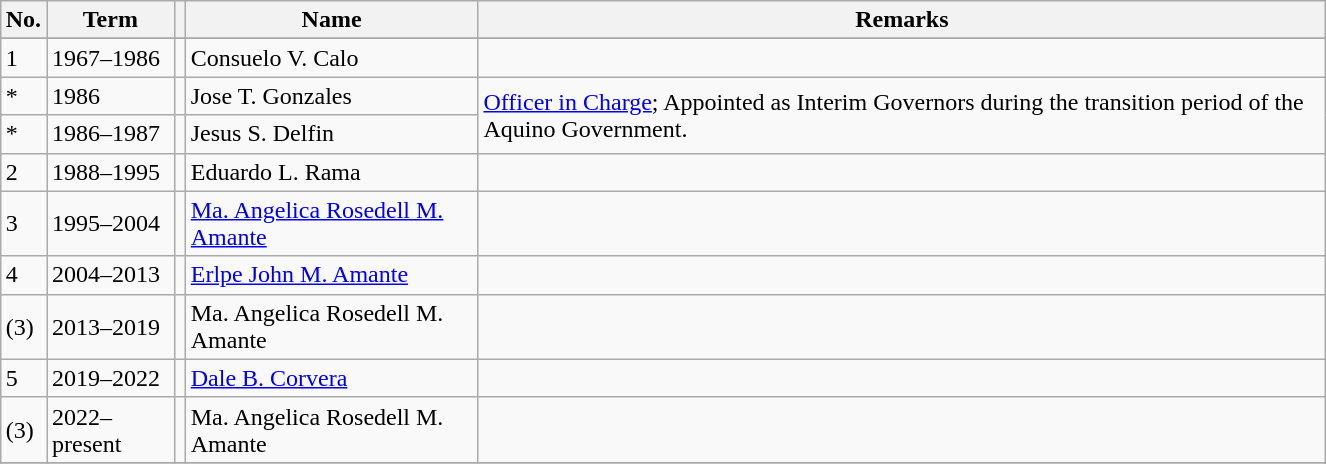<table class="wikitable" style="margin: 1em auto 1em auto;width:70%;">
<tr>
<th>No.</th>
<th>Term</th>
<th></th>
<th>Name</th>
<th>Remarks</th>
</tr>
<tr bgcolor="#ADD8E6">
</tr>
<tr>
<td>1</td>
<td>1967–1986</td>
<td></td>
<td>Consuelo V. Calo</td>
<td></td>
</tr>
<tr>
<td>*</td>
<td>1986</td>
<td></td>
<td>Jose T. Gonzales</td>
<td rowspan="2"><a href='#'>Officer in Charge</a>; Appointed as Interim Governors during the transition period of the Aquino Government.</td>
</tr>
<tr>
<td>*</td>
<td>1986–1987</td>
<td></td>
<td>Jesus S. Delfin</td>
</tr>
<tr>
<td>2</td>
<td>1988–1995</td>
<td></td>
<td>Eduardo L. Rama</td>
<td></td>
</tr>
<tr>
<td>3</td>
<td>1995–2004</td>
<td></td>
<td><a href='#'>Ma. Angelica Rosedell M. Amante</a></td>
<td></td>
</tr>
<tr>
<td>4</td>
<td>2004–2013</td>
<td></td>
<td><a href='#'>Erlpe John M. Amante</a></td>
<td></td>
</tr>
<tr>
<td>(3)</td>
<td>2013–2019</td>
<td></td>
<td>Ma. Angelica Rosedell M. Amante</td>
<td></td>
</tr>
<tr>
<td>5</td>
<td>2019–2022</td>
<td></td>
<td><a href='#'>Dale B. Corvera</a></td>
<td></td>
</tr>
<tr>
<td>(3)</td>
<td>2022–present</td>
<td></td>
<td>Ma. Angelica Rosedell M. Amante</td>
<td></td>
</tr>
<tr>
</tr>
</table>
